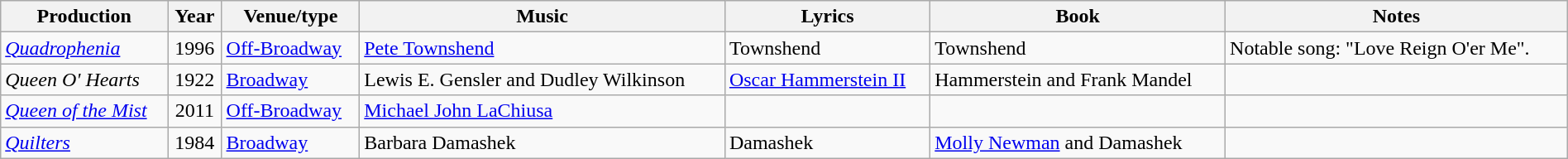<table class="wikitable sortable" style="width: 100%">
<tr>
<th scope="col">Production</th>
<th scope="col">Year</th>
<th scope="col">Venue/type</th>
<th scope="col">Music</th>
<th scope="col">Lyrics</th>
<th scope="col">Book</th>
<th scope="col">Notes</th>
</tr>
<tr>
<td><em><a href='#'>Quadrophenia</a></em></td>
<td style="text-align: center">1996</td>
<td><a href='#'>Off-Broadway</a></td>
<td><a href='#'>Pete Townshend</a></td>
<td>Townshend</td>
<td>Townshend</td>
<td>Notable song: "Love Reign O'er Me".</td>
</tr>
<tr>
<td data-sort-value="Queen O Hearts"><em>Queen O' Hearts</em></td>
<td style="text-align: center">1922</td>
<td><a href='#'>Broadway</a></td>
<td>Lewis E. Gensler and Dudley Wilkinson</td>
<td><a href='#'>Oscar Hammerstein II</a></td>
<td>Hammerstein and Frank Mandel</td>
<td></td>
</tr>
<tr>
<td><em><a href='#'>Queen of the Mist</a></em></td>
<td style="text-align: center">2011</td>
<td><a href='#'>Off-Broadway</a></td>
<td><a href='#'>Michael John LaChiusa</a></td>
<td></td>
<td></td>
<td></td>
</tr>
<tr>
<td><em><a href='#'>Quilters</a></em></td>
<td style="text-align: center">1984</td>
<td><a href='#'>Broadway</a></td>
<td>Barbara Damashek</td>
<td>Damashek</td>
<td><a href='#'>Molly Newman</a> and Damashek</td>
<td></td>
</tr>
</table>
